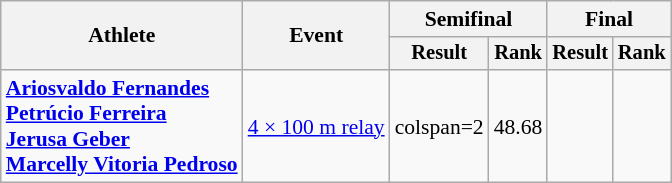<table class="wikitable" style="font-size:90%">
<tr>
<th rowspan="2">Athlete</th>
<th rowspan="2">Event</th>
<th colspan="2">Semifinal</th>
<th colspan="2">Final</th>
</tr>
<tr style="font-size:95%">
<th>Result</th>
<th>Rank</th>
<th>Result</th>
<th>Rank</th>
</tr>
<tr align=center>
<td align=left><strong><a href='#'>Ariosvaldo Fernandes</a><br><a href='#'>Petrúcio Ferreira</a><br><a href='#'>Jerusa Geber</a><br><a href='#'>Marcelly Vitoria Pedroso</a></strong></td>
<td align=left><a href='#'>4 × 100 m relay</a></td>
<td>colspan=2 </td>
<td>48.68</td>
<td></td>
</tr>
</table>
